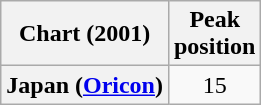<table class="wikitable plainrowheaders" style="text-align:center">
<tr>
<th>Chart (2001)</th>
<th>Peak<br>position</th>
</tr>
<tr>
<th scope="row">Japan (<a href='#'>Oricon</a>)</th>
<td>15</td>
</tr>
</table>
